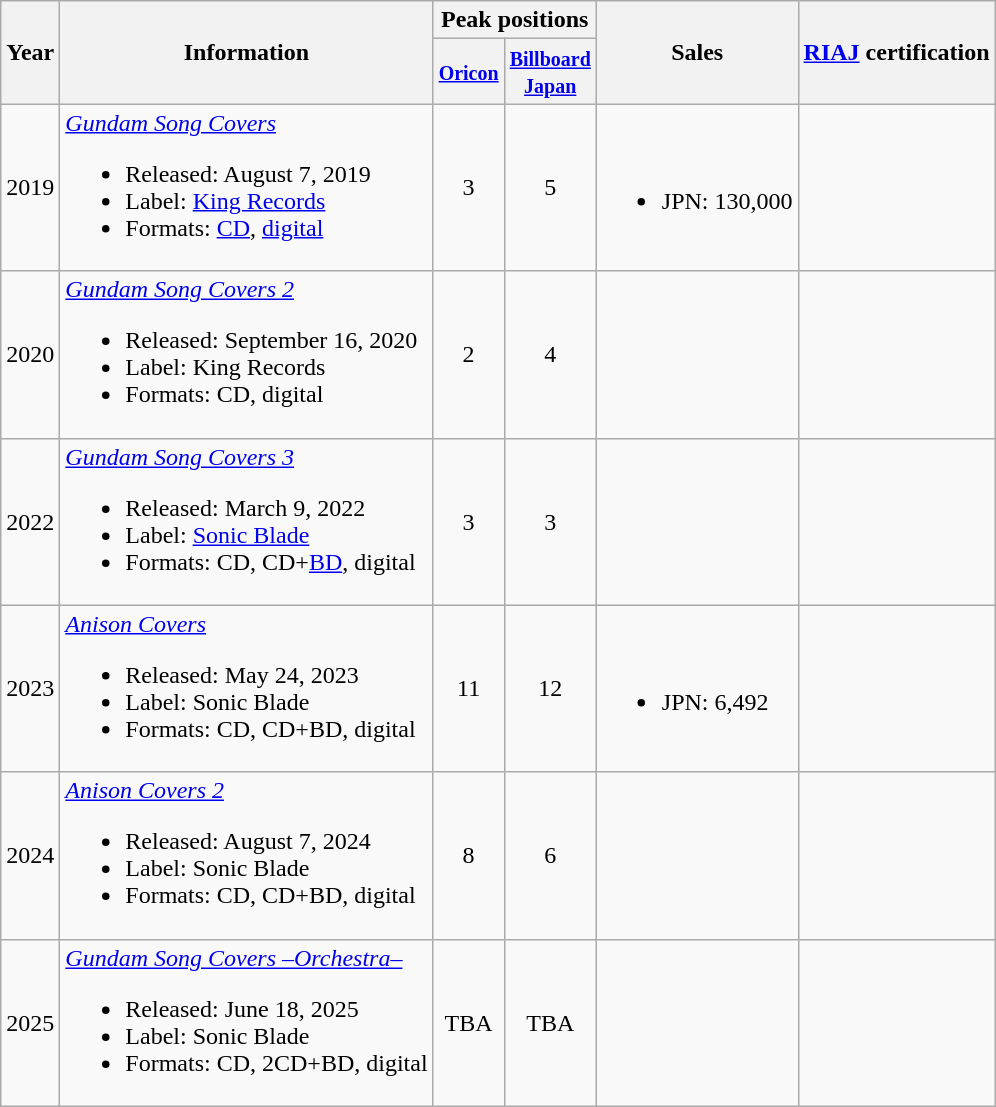<table class="wikitable">
<tr>
<th rowspan="2">Year</th>
<th rowspan="2">Information</th>
<th colspan="2">Peak positions</th>
<th rowspan="2">Sales<br></th>
<th rowspan="2"><a href='#'>RIAJ</a> certification</th>
</tr>
<tr>
<th><small><a href='#'>Oricon</a></small><br></th>
<th><small><a href='#'>Billboard<br>Japan</a></small><br></th>
</tr>
<tr>
<td>2019</td>
<td><em><a href='#'>Gundam Song Covers</a></em><br><ul><li>Released: August 7, 2019</li><li>Label: <a href='#'>King Records</a></li><li>Formats: <a href='#'>CD</a>, <a href='#'>digital</a></li></ul></td>
<td style="text-align:center;">3</td>
<td style="text-align:center;">5</td>
<td align="left"><br><ul><li>JPN: 130,000</li></ul></td>
<td align="left"></td>
</tr>
<tr>
<td>2020</td>
<td><em><a href='#'>Gundam Song Covers 2</a></em><br><ul><li>Released: September 16, 2020</li><li>Label: King Records</li><li>Formats: CD, digital</li></ul></td>
<td style="text-align:center;">2</td>
<td style="text-align:center;">4</td>
<td align="left"></td>
<td align="left"></td>
</tr>
<tr>
<td>2022</td>
<td><em><a href='#'>Gundam Song Covers 3</a></em><br><ul><li>Released: March 9, 2022</li><li>Label: <a href='#'>Sonic Blade</a></li><li>Formats: CD, CD+<a href='#'>BD</a>, digital</li></ul></td>
<td style="text-align:center;">3</td>
<td style="text-align:center;">3</td>
<td align="left"></td>
<td align="left"></td>
</tr>
<tr>
<td>2023</td>
<td><em><a href='#'>Anison Covers</a></em><br><ul><li>Released: May 24, 2023</li><li>Label: Sonic Blade</li><li>Formats: CD, CD+BD, digital</li></ul></td>
<td style="text-align:center;">11</td>
<td style="text-align:center;">12</td>
<td align="left"><br><ul><li>JPN: 6,492</li></ul></td>
<td align="left"></td>
</tr>
<tr>
<td>2024</td>
<td><em><a href='#'>Anison Covers 2</a></em><br><ul><li>Released: August 7, 2024</li><li>Label: Sonic Blade</li><li>Formats: CD, CD+BD, digital</li></ul></td>
<td style="text-align:center;">8</td>
<td style="text-align:center;">6</td>
<td align="left"></td>
<td align="left"></td>
</tr>
<tr>
<td>2025</td>
<td><em><a href='#'>Gundam Song Covers –Orchestra–</a></em><br><ul><li>Released: June 18, 2025</li><li>Label: Sonic Blade</li><li>Formats: CD, 2CD+BD, digital</li></ul></td>
<td style="text-align:center;">TBA</td>
<td style="text-align:center;">TBA</td>
<td align="left"></td>
<td align="left"></td>
</tr>
</table>
